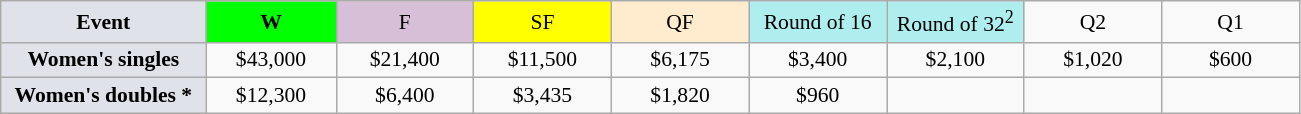<table class=wikitable style=font-size:90%;text-align:center>
<tr>
<td style="width:130px; background:#dfe2e9;"><strong>Event</strong></td>
<td style="width:80px; background:lime;"><strong>W</strong></td>
<td style="width:85px; background:thistle;">F</td>
<td style="width:85px; background:#ff0;">SF</td>
<td style="width:85px; background:#ffebcd;">QF</td>
<td style="width:85px; background:#afeeee;">Round of 16</td>
<td style="width:85px; background:#afeeee;">Round of 32<sup>2</sup></td>
<td width=85>Q2</td>
<td width=85>Q1</td>
</tr>
<tr>
<td style="background:#dfe2e9;"><strong>Women's singles</strong></td>
<td>$43,000</td>
<td>$21,400</td>
<td>$11,500</td>
<td>$6,175</td>
<td>$3,400</td>
<td>$2,100</td>
<td>$1,020</td>
<td>$600</td>
</tr>
<tr>
<td style="background:#dfe2e9;"><strong>Women's doubles *</strong></td>
<td>$12,300</td>
<td>$6,400</td>
<td>$3,435</td>
<td>$1,820</td>
<td>$960</td>
<td></td>
<td></td>
<td></td>
</tr>
</table>
